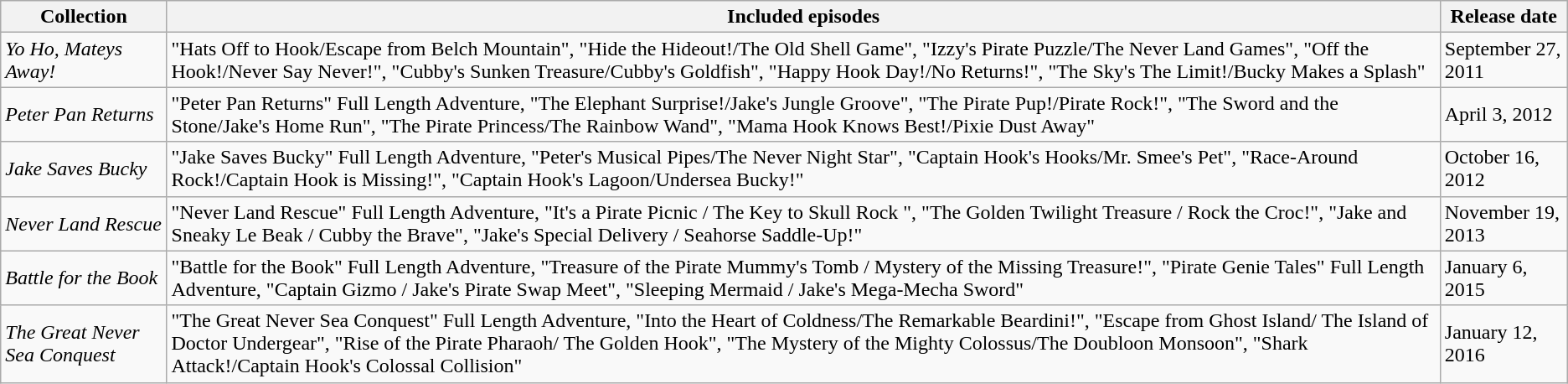<table class="wikitable">
<tr>
<th>Collection</th>
<th>Included episodes</th>
<th>Release date</th>
</tr>
<tr>
<td><em>Yo Ho, Mateys Away!</em></td>
<td>"Hats Off to Hook/Escape from Belch Mountain", "Hide the Hideout!/The Old Shell Game", "Izzy's Pirate Puzzle/The Never Land Games", "Off the Hook!/Never Say Never!", "Cubby's Sunken Treasure/Cubby's Goldfish", "Happy Hook Day!/No Returns!", "The Sky's The Limit!/Bucky Makes a Splash"</td>
<td>September 27, 2011</td>
</tr>
<tr>
<td><em>Peter Pan Returns</em></td>
<td>"Peter Pan Returns" Full Length Adventure, "The Elephant Surprise!/Jake's Jungle Groove", "The Pirate Pup!/Pirate Rock!", "The Sword and the Stone/Jake's Home Run", "The Pirate Princess/The Rainbow Wand", "Mama Hook Knows Best!/Pixie Dust Away"</td>
<td>April 3, 2012</td>
</tr>
<tr>
<td><em>Jake Saves Bucky</em></td>
<td>"Jake Saves Bucky" Full Length Adventure, "Peter's Musical Pipes/The Never Night Star", "Captain Hook's Hooks/Mr. Smee's Pet", "Race-Around Rock!/Captain Hook is Missing!", "Captain Hook's Lagoon/Undersea Bucky!"</td>
<td>October 16, 2012</td>
</tr>
<tr>
<td><em>Never Land Rescue</em></td>
<td>"Never Land Rescue" Full Length Adventure, "It's a Pirate Picnic / The Key to Skull Rock ", "The Golden Twilight Treasure / Rock the Croc!", "Jake and Sneaky Le Beak / Cubby the Brave", "Jake's Special Delivery / Seahorse Saddle-Up!"</td>
<td>November 19, 2013</td>
</tr>
<tr>
<td><em>Battle for the Book</em></td>
<td>"Battle for the Book" Full Length Adventure, "Treasure of the Pirate Mummy's Tomb / Mystery of the Missing Treasure!", "Pirate Genie Tales" Full Length Adventure, "Captain Gizmo / Jake's Pirate Swap Meet", "Sleeping Mermaid / Jake's Mega-Mecha Sword"</td>
<td>January 6, 2015</td>
</tr>
<tr>
<td><em>The Great Never Sea Conquest</em></td>
<td>"The Great Never Sea Conquest" Full Length Adventure, "Into the Heart of Coldness/The Remarkable Beardini!", "Escape from Ghost Island/ The Island of Doctor Undergear", "Rise of the Pirate Pharaoh/ The Golden Hook", "The Mystery of the Mighty Colossus/The Doubloon Monsoon", "Shark Attack!/Captain Hook's Colossal Collision"</td>
<td>January 12, 2016</td>
</tr>
</table>
